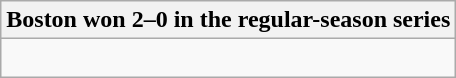<table class="wikitable collapsible collapsed">
<tr>
<th>Boston won 2–0 in the regular-season series</th>
</tr>
<tr>
<td><br>
</td>
</tr>
</table>
